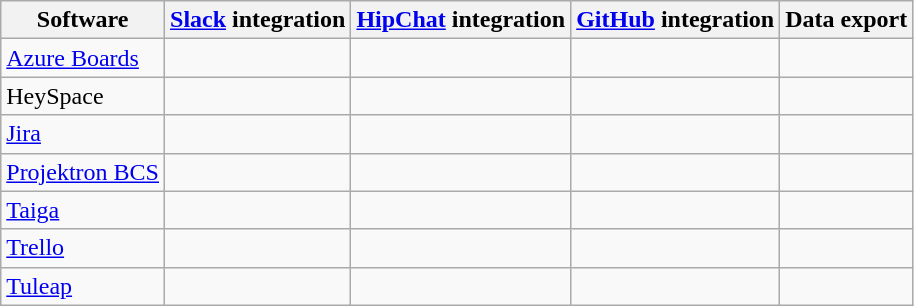<table class="wikitable sortable">
<tr>
<th><strong>Software</strong></th>
<th><a href='#'>Slack</a> integration</th>
<th><a href='#'>HipChat</a> integration</th>
<th><a href='#'>GitHub</a> integration</th>
<th>Data export</th>
</tr>
<tr>
<td><a href='#'>Azure Boards</a></td>
<td></td>
<td></td>
<td></td>
<td></td>
</tr>
<tr>
<td>HeySpace</td>
<td></td>
<td></td>
<td></td>
<td></td>
</tr>
<tr>
<td><a href='#'>Jira</a></td>
<td></td>
<td></td>
<td></td>
<td></td>
</tr>
<tr>
<td><a href='#'>Projektron BCS</a></td>
<td></td>
<td></td>
<td></td>
<td></td>
</tr>
<tr>
<td><a href='#'>Taiga</a></td>
<td></td>
<td></td>
<td></td>
<td></td>
</tr>
<tr>
<td><a href='#'>Trello</a></td>
<td></td>
<td></td>
<td></td>
<td></td>
</tr>
<tr>
<td><a href='#'>Tuleap</a></td>
<td></td>
<td></td>
<td></td>
<td></td>
</tr>
</table>
